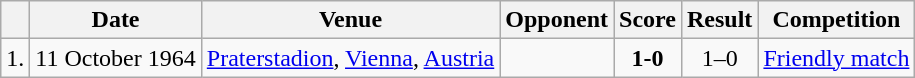<table class="wikitable">
<tr>
<th></th>
<th>Date</th>
<th>Venue</th>
<th>Opponent</th>
<th>Score</th>
<th>Result</th>
<th>Competition</th>
</tr>
<tr>
<td align="center">1.</td>
<td>11 October 1964</td>
<td><a href='#'>Praterstadion</a>, <a href='#'>Vienna</a>, <a href='#'>Austria</a></td>
<td></td>
<td align="center"><strong>1-0</strong></td>
<td align="center">1–0</td>
<td><a href='#'>Friendly match</a></td>
</tr>
</table>
